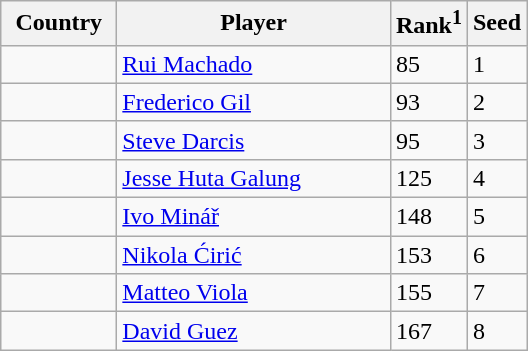<table class="sortable wikitable">
<tr>
<th width="70">Country</th>
<th width="175">Player</th>
<th>Rank<sup>1</sup></th>
<th>Seed</th>
</tr>
<tr>
<td></td>
<td><a href='#'>Rui Machado</a></td>
<td>85</td>
<td>1</td>
</tr>
<tr>
<td></td>
<td><a href='#'>Frederico Gil</a></td>
<td>93</td>
<td>2</td>
</tr>
<tr>
<td></td>
<td><a href='#'>Steve Darcis</a></td>
<td>95</td>
<td>3</td>
</tr>
<tr>
<td></td>
<td><a href='#'>Jesse Huta Galung</a></td>
<td>125</td>
<td>4</td>
</tr>
<tr>
<td></td>
<td><a href='#'>Ivo Minář</a></td>
<td>148</td>
<td>5</td>
</tr>
<tr>
<td></td>
<td><a href='#'>Nikola Ćirić</a></td>
<td>153</td>
<td>6</td>
</tr>
<tr>
<td></td>
<td><a href='#'>Matteo Viola</a></td>
<td>155</td>
<td>7</td>
</tr>
<tr>
<td></td>
<td><a href='#'>David Guez</a></td>
<td>167</td>
<td>8</td>
</tr>
</table>
